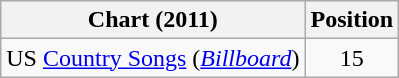<table class="wikitable sortable">
<tr>
<th scope="col">Chart (2011)</th>
<th scope="col">Position</th>
</tr>
<tr>
<td>US <a href='#'>Country Songs</a> (<em><a href='#'>Billboard</a></em>)</td>
<td align="center">15</td>
</tr>
</table>
